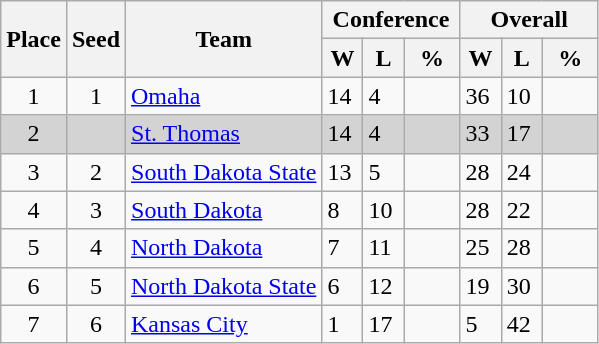<table class="wikitable">
<tr>
<th rowspan ="2">Place</th>
<th rowspan ="2">Seed</th>
<th rowspan ="2">Team</th>
<th colspan = "3">Conference</th>
<th colspan = "3">Overall</th>
</tr>
<tr>
<th scope="col" style="width: 20px;">W</th>
<th scope="col" style="width: 20px;">L</th>
<th scope="col" style="width: 30px;">%</th>
<th scope="col" style="width: 20px;">W</th>
<th scope="col" style="width: 20px;">L</th>
<th scope="col" style="width: 30px;">%</th>
</tr>
<tr>
<td style="text-align:center;">1</td>
<td style="text-align:center;">1</td>
<td><a href='#'>Omaha</a></td>
<td>14</td>
<td>4</td>
<td></td>
<td>36</td>
<td>10</td>
<td></td>
</tr>
<tr bgcolor=#d3d3d3>
<td style="text-align:center;">2</td>
<td style="text-align:center;"></td>
<td><a href='#'>St. Thomas</a></td>
<td>14</td>
<td>4</td>
<td></td>
<td>33</td>
<td>17</td>
<td></td>
</tr>
<tr>
<td style="text-align:center;">3</td>
<td style="text-align:center;">2</td>
<td><a href='#'>South Dakota State</a></td>
<td>13</td>
<td>5</td>
<td></td>
<td>28</td>
<td>24</td>
<td></td>
</tr>
<tr>
<td style="text-align:center;">4</td>
<td style="text-align:center;">3</td>
<td><a href='#'>South Dakota</a></td>
<td>8</td>
<td>10</td>
<td></td>
<td>28</td>
<td>22</td>
<td></td>
</tr>
<tr>
<td style="text-align:center;">5</td>
<td style="text-align:center;">4</td>
<td><a href='#'>North Dakota</a></td>
<td>7</td>
<td>11</td>
<td></td>
<td>25</td>
<td>28</td>
<td></td>
</tr>
<tr>
<td style="text-align:center;">6</td>
<td style="text-align:center;">5</td>
<td><a href='#'>North Dakota State</a></td>
<td>6</td>
<td>12</td>
<td></td>
<td>19</td>
<td>30</td>
<td></td>
</tr>
<tr>
<td style="text-align:center;">7</td>
<td style="text-align:center;">6</td>
<td><a href='#'>Kansas City</a></td>
<td>1</td>
<td>17</td>
<td></td>
<td>5</td>
<td>42</td>
<td></td>
</tr>
</table>
